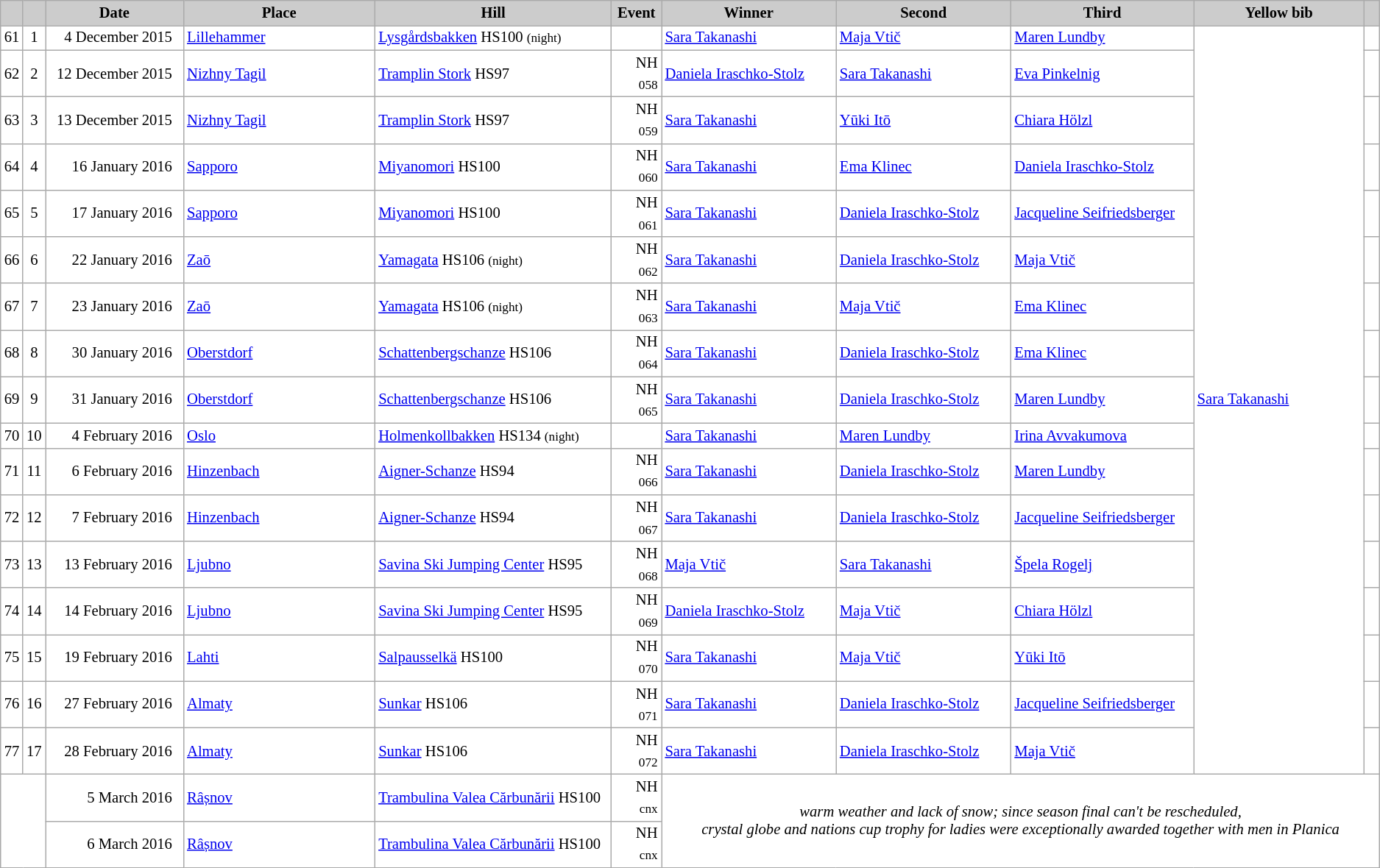<table class="wikitable plainrowheaders" style="background:#fff; font-size:86%; line-height:16px; border:grey solid 1px; border-collapse:collapse;">
<tr style="background:#ccc; text-align:center;">
<th scope="col" style="background:#ccc; width=20 px;"></th>
<th scope="col" style="background:#ccc; width=30 px;"></th>
<th scope="col" style="background:#ccc; width:140px;">Date</th>
<th scope="col" style="background:#ccc; width:200px;">Place</th>
<th scope="col" style="background:#ccc; width:240px;">Hill</th>
<th scope="col" style="background:#ccc; width:40px;">Event</th>
<th scope="col" style="background:#ccc; width:185px;">Winner</th>
<th scope="col" style="background:#ccc; width:185px;">Second</th>
<th scope="col" style="background:#ccc; width:185px;">Third</th>
<th scope="col" style="background:#ccc; width:180px;">Yellow bib</th>
<th scope="col" style="background:#ccc; width:10px;"></th>
</tr>
<tr>
<td align=center>61</td>
<td align=center>1</td>
<td align=right>4 December 2015  </td>
<td> <a href='#'>Lillehammer</a></td>
<td><a href='#'>Lysgårdsbakken</a> HS100 <small>(night)</small></td>
<td align=right></td>
<td> <a href='#'>Sara Takanashi</a></td>
<td> <a href='#'>Maja Vtič</a></td>
<td> <a href='#'>Maren Lundby</a></td>
<td rowspan=17> <a href='#'>Sara Takanashi</a></td>
<td></td>
</tr>
<tr>
<td align=center>62</td>
<td align=center>2</td>
<td align=right>12 December 2015  </td>
<td> <a href='#'>Nizhny Tagil</a></td>
<td><a href='#'>Tramplin Stork</a> HS97</td>
<td align=right>NH <sub>058</sub></td>
<td> <a href='#'>Daniela Iraschko-Stolz</a></td>
<td> <a href='#'>Sara Takanashi</a></td>
<td> <a href='#'>Eva Pinkelnig</a></td>
<td></td>
</tr>
<tr>
<td align=center>63</td>
<td align=center>3</td>
<td align=right>13 December 2015  </td>
<td> <a href='#'>Nizhny Tagil</a></td>
<td><a href='#'>Tramplin Stork</a> HS97</td>
<td align=right>NH <sub>059</sub></td>
<td> <a href='#'>Sara Takanashi</a></td>
<td> <a href='#'>Yūki Itō</a></td>
<td> <a href='#'>Chiara Hölzl</a></td>
<td></td>
</tr>
<tr>
<td align=center>64</td>
<td align=center>4</td>
<td align=right>16 January 2016  </td>
<td> <a href='#'>Sapporo</a></td>
<td><a href='#'>Miyanomori</a> HS100</td>
<td align=right>NH <sub>060</sub></td>
<td> <a href='#'>Sara Takanashi</a></td>
<td> <a href='#'>Ema Klinec</a></td>
<td> <a href='#'>Daniela Iraschko-Stolz</a></td>
<td></td>
</tr>
<tr>
<td align=center>65</td>
<td align=center>5</td>
<td align=right>17 January 2016  </td>
<td> <a href='#'>Sapporo</a></td>
<td><a href='#'>Miyanomori</a> HS100</td>
<td align=right>NH <sub>061</sub></td>
<td> <a href='#'>Sara Takanashi</a></td>
<td> <a href='#'>Daniela Iraschko-Stolz</a></td>
<td> <a href='#'>Jacqueline Seifriedsberger</a></td>
<td></td>
</tr>
<tr>
<td align=center>66</td>
<td align=center>6</td>
<td align=right><small></small>22 January 2016  </td>
<td> <a href='#'>Zaō</a></td>
<td><a href='#'>Yamagata</a> HS106 <small>(night)</small></td>
<td align=right>NH <sub>062</sub></td>
<td> <a href='#'>Sara Takanashi</a></td>
<td> <a href='#'>Daniela Iraschko-Stolz</a></td>
<td> <a href='#'>Maja Vtič</a></td>
<td></td>
</tr>
<tr>
<td align=center>67</td>
<td align=center>7</td>
<td align=right>23 January 2016  </td>
<td> <a href='#'>Zaō</a></td>
<td><a href='#'>Yamagata</a> HS106 <small>(night)</small></td>
<td align=right>NH <sub>063</sub></td>
<td> <a href='#'>Sara Takanashi</a></td>
<td> <a href='#'>Maja Vtič</a></td>
<td> <a href='#'>Ema Klinec</a></td>
<td></td>
</tr>
<tr>
<td align=center>68</td>
<td align=center>8</td>
<td align=right>30 January 2016  </td>
<td> <a href='#'>Oberstdorf</a></td>
<td><a href='#'>Schattenbergschanze</a> HS106</td>
<td align=right>NH <sub>064</sub></td>
<td> <a href='#'>Sara Takanashi</a></td>
<td> <a href='#'>Daniela Iraschko-Stolz</a></td>
<td> <a href='#'>Ema Klinec</a></td>
<td></td>
</tr>
<tr>
<td align=center>69</td>
<td align=center>9</td>
<td align=right>31 January 2016  </td>
<td> <a href='#'>Oberstdorf</a></td>
<td><a href='#'>Schattenbergschanze</a> HS106</td>
<td align=right>NH <sub>065</sub></td>
<td> <a href='#'>Sara Takanashi</a></td>
<td> <a href='#'>Daniela Iraschko-Stolz</a></td>
<td> <a href='#'>Maren Lundby</a></td>
<td></td>
</tr>
<tr>
<td align=center>70</td>
<td align=center>10</td>
<td align=right>4 February 2016  </td>
<td> <a href='#'>Oslo</a></td>
<td><a href='#'>Holmenkollbakken</a> HS134 <small>(night)</small></td>
<td align=right></td>
<td> <a href='#'>Sara Takanashi</a></td>
<td> <a href='#'>Maren Lundby</a></td>
<td> <a href='#'>Irina Avvakumova</a></td>
<td></td>
</tr>
<tr>
<td align=center>71</td>
<td align=center>11</td>
<td align=right>6 February 2016  </td>
<td> <a href='#'>Hinzenbach</a></td>
<td><a href='#'>Aigner-Schanze</a> HS94</td>
<td align=right>NH <sub>066</sub></td>
<td> <a href='#'>Sara Takanashi</a></td>
<td> <a href='#'>Daniela Iraschko-Stolz</a></td>
<td> <a href='#'>Maren Lundby</a></td>
<td></td>
</tr>
<tr>
<td align=center>72</td>
<td align=center>12</td>
<td align=right>7 February 2016  </td>
<td> <a href='#'>Hinzenbach</a></td>
<td><a href='#'>Aigner-Schanze</a> HS94</td>
<td align=right>NH <sub>067</sub></td>
<td> <a href='#'>Sara Takanashi</a></td>
<td> <a href='#'>Daniela Iraschko-Stolz</a></td>
<td> <a href='#'>Jacqueline Seifriedsberger</a></td>
<td></td>
</tr>
<tr>
<td align=center>73</td>
<td align=center>13</td>
<td align=right>13 February 2016  </td>
<td> <a href='#'>Ljubno</a></td>
<td><a href='#'>Savina Ski Jumping Center</a> HS95</td>
<td align=right>NH <sub>068</sub></td>
<td> <a href='#'>Maja Vtič</a></td>
<td> <a href='#'>Sara Takanashi</a></td>
<td> <a href='#'>Špela Rogelj</a></td>
<td></td>
</tr>
<tr>
<td align=center>74</td>
<td align=center>14</td>
<td align=right>14 February 2016  </td>
<td> <a href='#'>Ljubno</a></td>
<td><a href='#'>Savina Ski Jumping Center</a> HS95</td>
<td align=right>NH <sub>069</sub></td>
<td> <a href='#'>Daniela Iraschko-Stolz</a></td>
<td> <a href='#'>Maja Vtič</a></td>
<td> <a href='#'>Chiara Hölzl</a></td>
<td></td>
</tr>
<tr>
<td align=center>75</td>
<td align=center>15</td>
<td align=right>19 February 2016  </td>
<td> <a href='#'>Lahti</a></td>
<td><a href='#'>Salpausselkä</a> HS100</td>
<td align=right>NH <sub>070</sub></td>
<td> <a href='#'>Sara Takanashi</a></td>
<td> <a href='#'>Maja Vtič</a></td>
<td> <a href='#'>Yūki Itō</a></td>
<td></td>
</tr>
<tr>
<td align=center>76</td>
<td align=center>16</td>
<td align=right>27 February 2016  </td>
<td> <a href='#'>Almaty</a></td>
<td><a href='#'>Sunkar</a> HS106</td>
<td align=right>NH <sub>071</sub></td>
<td> <a href='#'>Sara Takanashi</a></td>
<td> <a href='#'>Daniela Iraschko-Stolz</a></td>
<td> <a href='#'>Jacqueline Seifriedsberger</a></td>
<td></td>
</tr>
<tr>
<td align=center>77</td>
<td align=center>17</td>
<td align=right>28 February 2016  </td>
<td> <a href='#'>Almaty</a></td>
<td><a href='#'>Sunkar</a> HS106</td>
<td align=right>NH <sub>072</sub></td>
<td> <a href='#'>Sara Takanashi</a></td>
<td> <a href='#'>Daniela Iraschko-Stolz</a></td>
<td> <a href='#'>Maja Vtič</a></td>
<td></td>
</tr>
<tr>
<td colspan=2 rowspan=2></td>
<td align=right>5 March 2016  </td>
<td> <a href='#'>Râșnov</a></td>
<td><a href='#'>Trambulina Valea Cărbunării</a> HS100</td>
<td align=right>NH <sub>cnx</sub></td>
<td colspan=5 rowspan=2 align=center><em>warm weather and lack of snow; since season final can't be rescheduled,<br>crystal globe and nations cup trophy for ladies were exceptionally awarded together with men in Planica</em></td>
</tr>
<tr>
<td align=right>6 March 2016  </td>
<td> <a href='#'>Râșnov</a></td>
<td><a href='#'>Trambulina Valea Cărbunării</a> HS100</td>
<td align=right>NH <sub>cnx</sub></td>
</tr>
</table>
